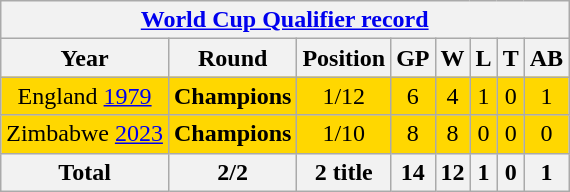<table class="wikitable" style="text-align: center;">
<tr>
<th colspan=9><a href='#'>World Cup Qualifier record</a></th>
</tr>
<tr>
<th>Year</th>
<th>Round</th>
<th>Position</th>
<th>GP</th>
<th>W</th>
<th>L</th>
<th>T</th>
<th>AB</th>
</tr>
<tr bgcolor=gold>
<td>England <a href='#'>1979</a></td>
<td><strong>Champions</strong></td>
<td>1/12</td>
<td>6</td>
<td>4</td>
<td>1</td>
<td>0</td>
<td>1</td>
</tr>
<tr bgcolor=gold>
<td>Zimbabwe <a href='#'>2023</a></td>
<td><strong>Champions</strong></td>
<td>1/10</td>
<td>8</td>
<td>8</td>
<td>0</td>
<td>0</td>
<td>0</td>
</tr>
<tr>
<th><strong>Total</strong></th>
<th>2/2</th>
<th>2 title</th>
<th>14</th>
<th>12</th>
<th>1</th>
<th>0</th>
<th>1</th>
</tr>
</table>
